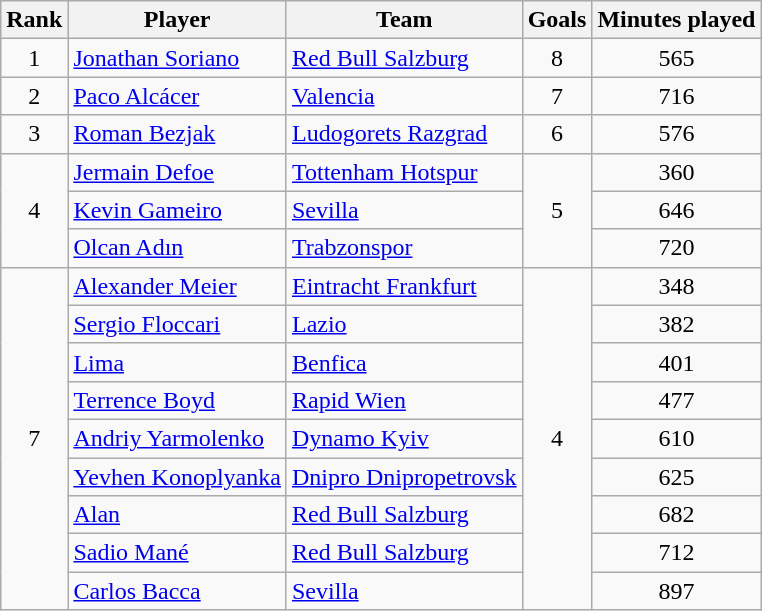<table class="wikitable" style="text-align:center">
<tr>
<th>Rank</th>
<th>Player</th>
<th>Team</th>
<th>Goals</th>
<th>Minutes played</th>
</tr>
<tr>
<td>1</td>
<td align=left> <a href='#'>Jonathan Soriano</a></td>
<td align=left> <a href='#'>Red Bull Salzburg</a></td>
<td>8</td>
<td>565</td>
</tr>
<tr>
<td>2</td>
<td align=left> <a href='#'>Paco Alcácer</a></td>
<td align=left> <a href='#'>Valencia</a></td>
<td>7</td>
<td>716</td>
</tr>
<tr>
<td>3</td>
<td align=left> <a href='#'>Roman Bezjak</a></td>
<td align=left> <a href='#'>Ludogorets Razgrad</a></td>
<td>6</td>
<td>576</td>
</tr>
<tr>
<td rowspan=3>4</td>
<td align=left> <a href='#'>Jermain Defoe</a></td>
<td align=left> <a href='#'>Tottenham Hotspur</a></td>
<td rowspan=3>5</td>
<td>360</td>
</tr>
<tr>
<td align=left> <a href='#'>Kevin Gameiro</a></td>
<td align=left> <a href='#'>Sevilla</a></td>
<td>646</td>
</tr>
<tr>
<td align=left> <a href='#'>Olcan Adın</a></td>
<td align=left> <a href='#'>Trabzonspor</a></td>
<td>720</td>
</tr>
<tr>
<td rowspan=9>7</td>
<td align=left> <a href='#'>Alexander Meier</a></td>
<td align=left> <a href='#'>Eintracht Frankfurt</a></td>
<td rowspan=9>4</td>
<td>348</td>
</tr>
<tr>
<td align=left> <a href='#'>Sergio Floccari</a></td>
<td align=left> <a href='#'>Lazio</a></td>
<td>382</td>
</tr>
<tr>
<td align=left> <a href='#'>Lima</a></td>
<td align=left> <a href='#'>Benfica</a></td>
<td>401</td>
</tr>
<tr>
<td align=left> <a href='#'>Terrence Boyd</a></td>
<td align=left> <a href='#'>Rapid Wien</a></td>
<td>477</td>
</tr>
<tr>
<td align=left> <a href='#'>Andriy Yarmolenko</a></td>
<td align=left> <a href='#'>Dynamo Kyiv</a></td>
<td>610</td>
</tr>
<tr>
<td align=left> <a href='#'>Yevhen Konoplyanka</a></td>
<td align=left> <a href='#'>Dnipro Dnipropetrovsk</a></td>
<td>625</td>
</tr>
<tr>
<td align=left> <a href='#'>Alan</a></td>
<td align=left> <a href='#'>Red Bull Salzburg</a></td>
<td>682</td>
</tr>
<tr>
<td align=left> <a href='#'>Sadio Mané</a></td>
<td align=left> <a href='#'>Red Bull Salzburg</a></td>
<td>712</td>
</tr>
<tr>
<td align=left> <a href='#'>Carlos Bacca</a></td>
<td align=left> <a href='#'>Sevilla</a></td>
<td>897</td>
</tr>
</table>
